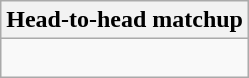<table class="wikitable collapsible collapsed">
<tr>
<th>Head-to-head matchup</th>
</tr>
<tr>
<td><br></td>
</tr>
</table>
